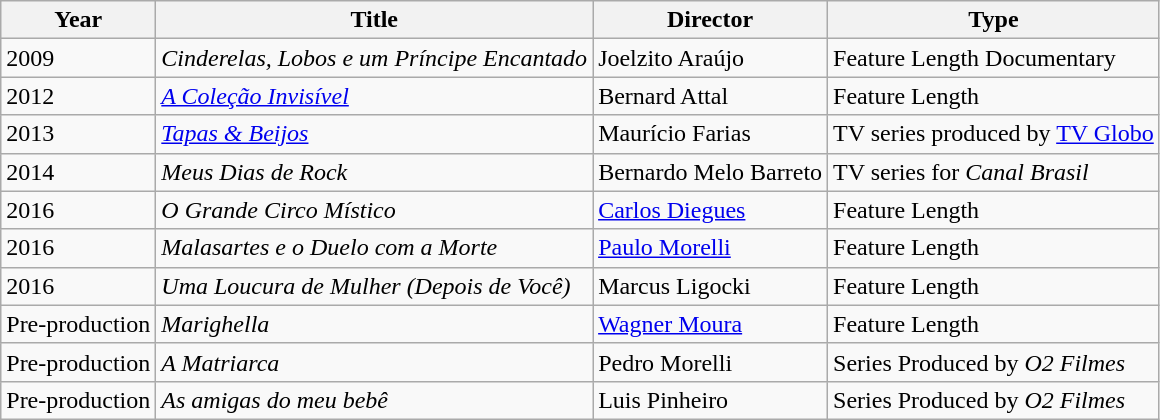<table class="wikitable">
<tr>
<th>Year</th>
<th>Title</th>
<th>Director</th>
<th>Type</th>
</tr>
<tr>
<td>2009</td>
<td><em>Cinderelas, Lobos e um Príncipe Encantado</em></td>
<td>Joelzito Araújo</td>
<td>Feature Length Documentary</td>
</tr>
<tr>
<td>2012</td>
<td><em><a href='#'>A Coleção Invisível</a></em></td>
<td>Bernard Attal</td>
<td>Feature Length</td>
</tr>
<tr>
<td>2013</td>
<td><em><a href='#'>Tapas & Beijos</a></em></td>
<td>Maurício Farias</td>
<td>TV series produced by <a href='#'>TV Globo</a></td>
</tr>
<tr>
<td>2014</td>
<td><em>Meus Dias de Rock</em></td>
<td>Bernardo Melo Barreto</td>
<td>TV series for <em>Canal Brasil</em></td>
</tr>
<tr>
<td>2016</td>
<td><em>O Grande Circo Místico</em></td>
<td><a href='#'>Carlos Diegues</a></td>
<td>Feature Length</td>
</tr>
<tr>
<td>2016</td>
<td><em>Malasartes e o Duelo com a Morte</em></td>
<td><a href='#'>Paulo Morelli</a></td>
<td>Feature Length</td>
</tr>
<tr>
<td>2016</td>
<td><em>Uma Loucura de Mulher (Depois de Você)</em></td>
<td>Marcus Ligocki</td>
<td>Feature Length</td>
</tr>
<tr>
<td>Pre-production</td>
<td><em>Marighella</em></td>
<td><a href='#'>Wagner Moura</a></td>
<td>Feature Length</td>
</tr>
<tr>
<td>Pre-production</td>
<td><em>A Matriarca</em></td>
<td>Pedro Morelli</td>
<td>Series Produced by <em>O2 Filmes</em></td>
</tr>
<tr>
<td>Pre-production</td>
<td><em>As amigas do meu bebê</em></td>
<td>Luis Pinheiro</td>
<td>Series Produced by <em>O2 Filmes</em></td>
</tr>
</table>
